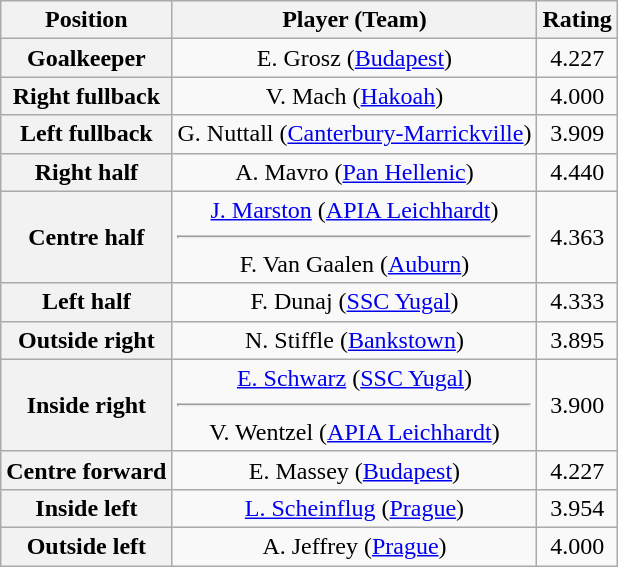<table class="wikitable" style="text-align:center">
<tr>
<th>Position</th>
<th>Player (Team)</th>
<th>Rating</th>
</tr>
<tr>
<th>Goalkeeper</th>
<td>E. Grosz (<a href='#'>Budapest</a>)</td>
<td>4.227</td>
</tr>
<tr>
<th>Right fullback</th>
<td>V. Mach (<a href='#'>Hakoah</a>)</td>
<td>4.000</td>
</tr>
<tr>
<th>Left fullback</th>
<td>G. Nuttall (<a href='#'>Canterbury-Marrickville</a>)</td>
<td>3.909</td>
</tr>
<tr>
<th>Right half</th>
<td>A. Mavro (<a href='#'>Pan Hellenic</a>)</td>
<td>4.440</td>
</tr>
<tr>
<th>Centre half</th>
<td><a href='#'>J. Marston</a> (<a href='#'>APIA Leichhardt</a>) <hr> F. Van Gaalen (<a href='#'>Auburn</a>)</td>
<td>4.363</td>
</tr>
<tr>
<th>Left half</th>
<td>F. Dunaj (<a href='#'>SSC Yugal</a>)</td>
<td>4.333</td>
</tr>
<tr>
<th>Outside right</th>
<td>N. Stiffle (<a href='#'>Bankstown</a>)</td>
<td>3.895</td>
</tr>
<tr>
<th>Inside right</th>
<td><a href='#'>E. Schwarz</a> (<a href='#'>SSC Yugal</a>) <hr> V. Wentzel (<a href='#'>APIA Leichhardt</a>)</td>
<td>3.900</td>
</tr>
<tr>
<th>Centre forward</th>
<td>E. Massey (<a href='#'>Budapest</a>)</td>
<td>4.227</td>
</tr>
<tr>
<th>Inside left</th>
<td><a href='#'>L. Scheinflug</a> (<a href='#'>Prague</a>)</td>
<td>3.954</td>
</tr>
<tr>
<th>Outside left</th>
<td>A. Jeffrey (<a href='#'>Prague</a>)</td>
<td>4.000</td>
</tr>
</table>
